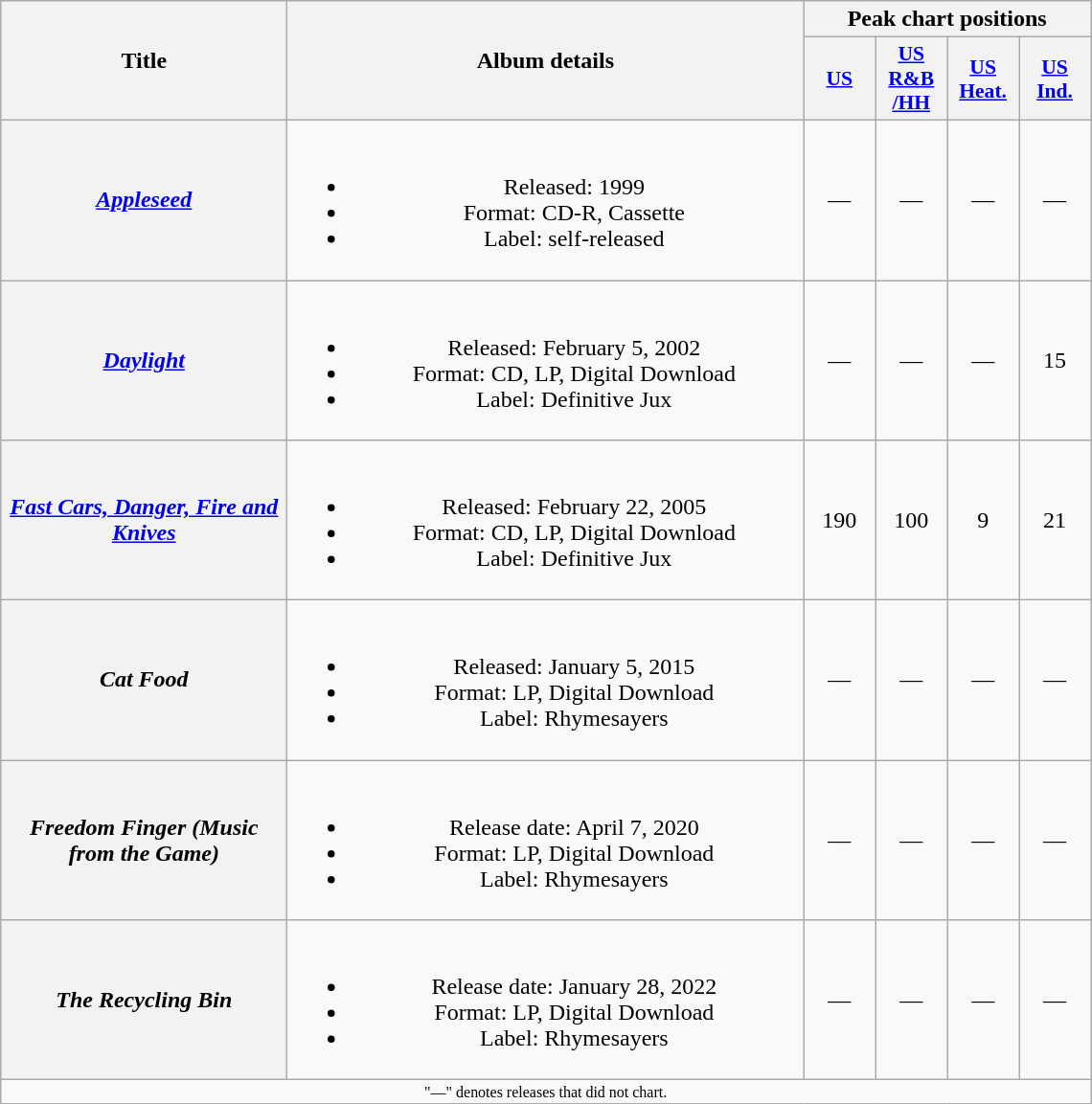<table class="wikitable plainrowheaders" style="text-align:center;">
<tr>
<th scope="col" rowspan="2" style="width:12em;">Title</th>
<th scope="col" rowspan="2" style="width:22em;">Album details</th>
<th scope="col" colspan="4">Peak chart positions</th>
</tr>
<tr>
<th scope="col" style="width:3em;font-size:90%;"><a href='#'>US</a><br></th>
<th scope="col" style="width:3em;font-size:90%;"><a href='#'>US<br>R&B<br>/HH</a><br></th>
<th scope="col" style="width:3em;font-size:90%;"><a href='#'>US<br>Heat.</a><br></th>
<th scope="col" style="width:3em;font-size:90%;"><a href='#'>US<br>Ind.</a><br></th>
</tr>
<tr>
<th scope="row"><em><a href='#'>Appleseed</a></em></th>
<td><br><ul><li>Released: 1999</li><li>Format: CD-R, Cassette</li><li>Label: self-released</li></ul></td>
<td>—</td>
<td>—</td>
<td>—</td>
<td>—</td>
</tr>
<tr>
<th scope="row"><em><a href='#'>Daylight</a></em></th>
<td><br><ul><li>Released: February 5, 2002</li><li>Format: CD, LP, Digital Download</li><li>Label: Definitive Jux</li></ul></td>
<td>—</td>
<td>—</td>
<td>—</td>
<td>15</td>
</tr>
<tr>
<th scope="row"><em><a href='#'>Fast Cars, Danger, Fire and Knives</a></em></th>
<td><br><ul><li>Released: February 22, 2005</li><li>Format: CD, LP, Digital Download</li><li>Label: Definitive Jux</li></ul></td>
<td>190</td>
<td>100</td>
<td>9</td>
<td>21</td>
</tr>
<tr>
<th scope="row"><em>Cat Food</em></th>
<td><br><ul><li>Released: January 5, 2015</li><li>Format: LP, Digital Download</li><li>Label: Rhymesayers</li></ul></td>
<td>—</td>
<td>—</td>
<td>—</td>
<td>—</td>
</tr>
<tr>
<th scope="row"><em>Freedom Finger (Music from the Game)</em></th>
<td><br><ul><li>Release date: April 7, 2020</li><li>Format: LP, Digital Download</li><li>Label: Rhymesayers</li></ul></td>
<td>—</td>
<td>—</td>
<td>—</td>
<td>—</td>
</tr>
<tr>
<th scope="row"><em>The Recycling Bin</em></th>
<td><br><ul><li>Release date: January 28, 2022</li><li>Format: LP, Digital Download</li><li>Label: Rhymesayers</li></ul></td>
<td>—</td>
<td>—</td>
<td>—</td>
<td>—</td>
</tr>
<tr>
<td colspan="6" style="text-align:center; font-size:8pt;">"—" denotes releases that did not chart.</td>
</tr>
</table>
